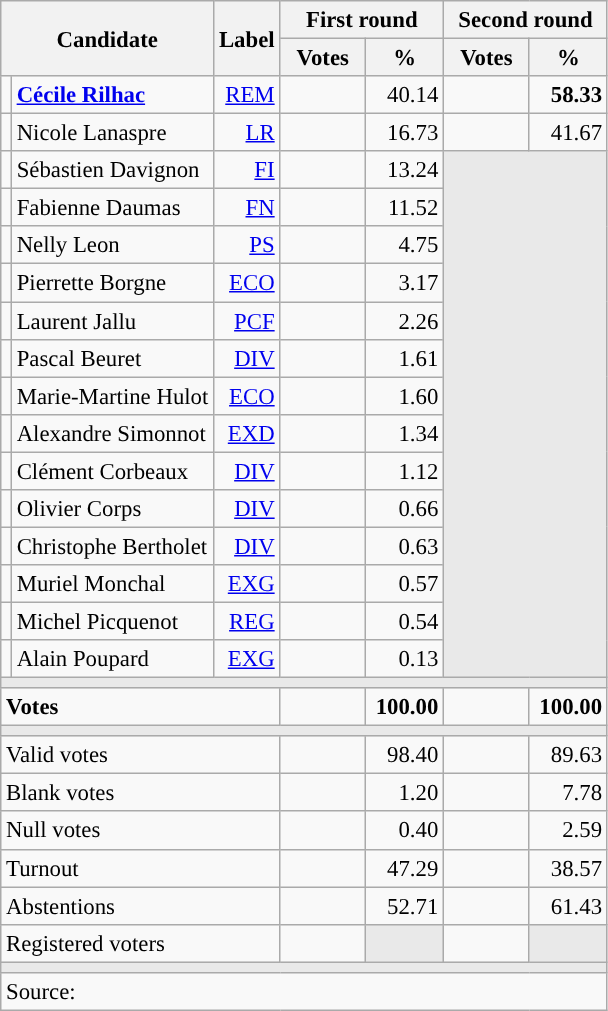<table class="wikitable" style="text-align:right;font-size:95%;">
<tr>
<th rowspan="2" colspan="2">Candidate</th>
<th rowspan="2">Label</th>
<th colspan="2">First round</th>
<th colspan="2">Second round</th>
</tr>
<tr>
<th style="width:50px;">Votes</th>
<th style="width:45px;">%</th>
<th style="width:50px;">Votes</th>
<th style="width:45px;">%</th>
</tr>
<tr>
<td style="color:inherit;background:"></td>
<td style="text-align:left;"><strong><a href='#'>Cécile Rilhac</a></strong></td>
<td><a href='#'>REM</a></td>
<td></td>
<td>40.14</td>
<td><strong></strong></td>
<td><strong>58.33</strong></td>
</tr>
<tr>
<td style="color:inherit;background:"></td>
<td style="text-align:left;">Nicole Lanaspre</td>
<td><a href='#'>LR</a></td>
<td></td>
<td>16.73</td>
<td></td>
<td>41.67</td>
</tr>
<tr>
<td style="color:inherit;background:"></td>
<td style="text-align:left;">Sébastien Davignon</td>
<td><a href='#'>FI</a></td>
<td></td>
<td>13.24</td>
<td colspan="2" rowspan="14" style="background:#E9E9E9;"></td>
</tr>
<tr>
<td style="color:inherit;background:"></td>
<td style="text-align:left;">Fabienne Daumas</td>
<td><a href='#'>FN</a></td>
<td></td>
<td>11.52</td>
</tr>
<tr>
<td style="color:inherit;background:"></td>
<td style="text-align:left;">Nelly Leon</td>
<td><a href='#'>PS</a></td>
<td></td>
<td>4.75</td>
</tr>
<tr>
<td style="color:inherit;background:"></td>
<td style="text-align:left;">Pierrette Borgne</td>
<td><a href='#'>ECO</a></td>
<td></td>
<td>3.17</td>
</tr>
<tr>
<td style="color:inherit;background:"></td>
<td style="text-align:left;">Laurent Jallu</td>
<td><a href='#'>PCF</a></td>
<td></td>
<td>2.26</td>
</tr>
<tr>
<td style="color:inherit;background:"></td>
<td style="text-align:left;">Pascal Beuret</td>
<td><a href='#'>DIV</a></td>
<td></td>
<td>1.61</td>
</tr>
<tr>
<td style="color:inherit;background:"></td>
<td style="text-align:left;">Marie-Martine Hulot</td>
<td><a href='#'>ECO</a></td>
<td></td>
<td>1.60</td>
</tr>
<tr>
<td style="color:inherit;background:"></td>
<td style="text-align:left;">Alexandre Simonnot</td>
<td><a href='#'>EXD</a></td>
<td></td>
<td>1.34</td>
</tr>
<tr>
<td style="color:inherit;background:"></td>
<td style="text-align:left;">Clément Corbeaux</td>
<td><a href='#'>DIV</a></td>
<td></td>
<td>1.12</td>
</tr>
<tr>
<td style="color:inherit;background:"></td>
<td style="text-align:left;">Olivier Corps</td>
<td><a href='#'>DIV</a></td>
<td></td>
<td>0.66</td>
</tr>
<tr>
<td style="color:inherit;background:"></td>
<td style="text-align:left;">Christophe Bertholet</td>
<td><a href='#'>DIV</a></td>
<td></td>
<td>0.63</td>
</tr>
<tr>
<td style="color:inherit;background:"></td>
<td style="text-align:left;">Muriel Monchal</td>
<td><a href='#'>EXG</a></td>
<td></td>
<td>0.57</td>
</tr>
<tr>
<td style="color:inherit;background:"></td>
<td style="text-align:left;">Michel Picquenot</td>
<td><a href='#'>REG</a></td>
<td></td>
<td>0.54</td>
</tr>
<tr>
<td style="color:inherit;background:"></td>
<td style="text-align:left;">Alain Poupard</td>
<td><a href='#'>EXG</a></td>
<td></td>
<td>0.13</td>
</tr>
<tr>
<td colspan="7" style="background:#E9E9E9;"></td>
</tr>
<tr style="font-weight:bold;">
<td colspan="3" style="text-align:left;">Votes</td>
<td></td>
<td>100.00</td>
<td></td>
<td>100.00</td>
</tr>
<tr>
<td colspan="7" style="background:#E9E9E9;"></td>
</tr>
<tr>
<td colspan="3" style="text-align:left;">Valid votes</td>
<td></td>
<td>98.40</td>
<td></td>
<td>89.63</td>
</tr>
<tr>
<td colspan="3" style="text-align:left;">Blank votes</td>
<td></td>
<td>1.20</td>
<td></td>
<td>7.78</td>
</tr>
<tr>
<td colspan="3" style="text-align:left;">Null votes</td>
<td></td>
<td>0.40</td>
<td></td>
<td>2.59</td>
</tr>
<tr>
<td colspan="3" style="text-align:left;">Turnout</td>
<td></td>
<td>47.29</td>
<td></td>
<td>38.57</td>
</tr>
<tr>
<td colspan="3" style="text-align:left;">Abstentions</td>
<td></td>
<td>52.71</td>
<td></td>
<td>61.43</td>
</tr>
<tr>
<td colspan="3" style="text-align:left;">Registered voters</td>
<td></td>
<td style="color:inherit;background:#E9E9E9;"></td>
<td></td>
<td style="color:inherit;background:#E9E9E9;"></td>
</tr>
<tr>
<td colspan="7" style="background:#E9E9E9;"></td>
</tr>
<tr>
<td colspan="7" style="text-align:left;">Source: </td>
</tr>
</table>
